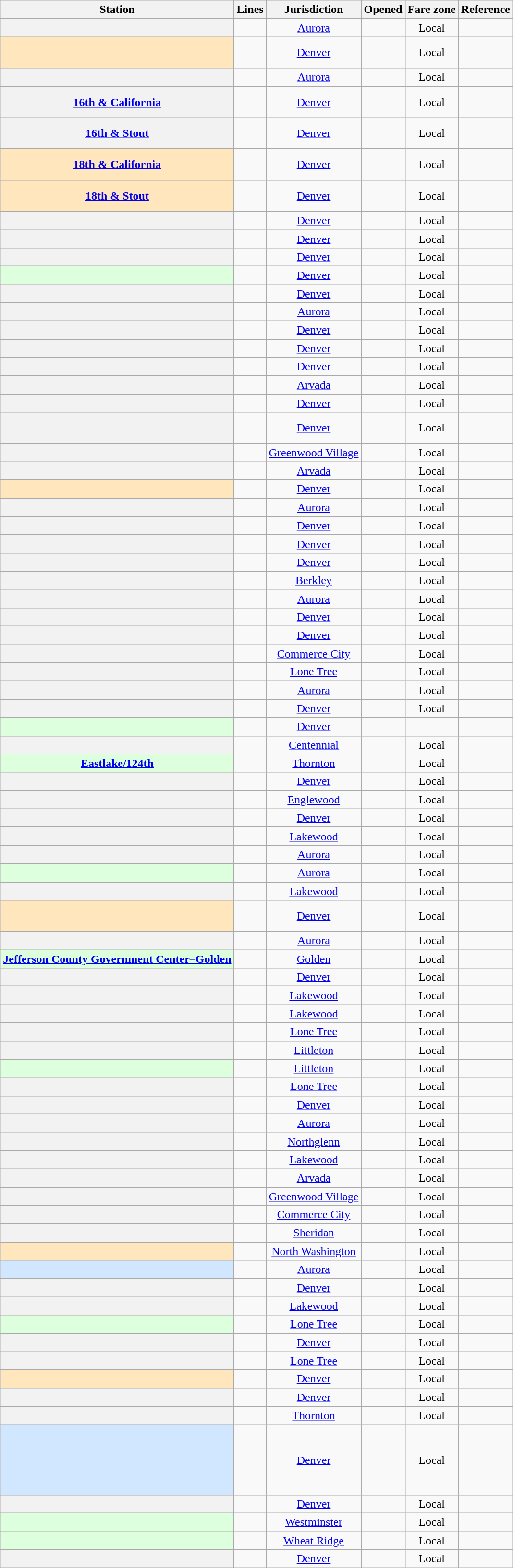<table class="wikitable sortable plainrowheaders" summary="List of stations (sortable), Lines, Jurisdiction (sortable), Date opened (sortable), Fare zone A to D (sortable), Number of Parking spaces (sortable), and References">
<tr>
<th scope="col">Station</th>
<th scope="col" class="unsortable">Lines</th>
<th scope="col">Jurisdiction</th>
<th scope="col">Opened</th>
<th scope="col">Fare zone</th>
<th scope="col" class="unsortable">Reference</th>
</tr>
<tr>
<th scope="row"></th>
<td></td>
<td align=center><a href='#'>Aurora</a></td>
<td></td>
<td align=center>Local</td>
<td align=center></td>
</tr>
<tr>
<th scope="row" style="background-color:#FFE6BD;"> </th>
<td style="white-space: nowrap;"><br><br></td>
<td align=center><a href='#'>Denver</a></td>
<td></td>
<td align=center>Local</td>
<td align=center></td>
</tr>
<tr>
<th scope="row"></th>
<td></td>
<td align=center><a href='#'>Aurora</a></td>
<td></td>
<td align=center>Local</td>
<td align=center></td>
</tr>
<tr>
<th scope="row"><a href='#'>16th & California</a></th>
<td><br><br></td>
<td align=center><a href='#'>Denver</a></td>
<td></td>
<td align=center>Local</td>
<td align=center></td>
</tr>
<tr>
<th scope="row"><a href='#'>16th & Stout</a></th>
<td><br><br></td>
<td align=center><a href='#'>Denver</a></td>
<td></td>
<td align=center>Local</td>
<td align=center></td>
</tr>
<tr>
<th scope="row" style="background-color:#FFE6BD"><a href='#'>18th & California</a> </th>
<td><br><br></td>
<td align=center><a href='#'>Denver</a></td>
<td></td>
<td align=center>Local</td>
<td align=center></td>
</tr>
<tr>
<th scope="row" style="background-color:#FFE6BD"><a href='#'>18th & Stout</a> </th>
<td><br><br></td>
<td align=center><a href='#'>Denver</a></td>
<td></td>
<td align=center>Local</td>
<td align=center></td>
</tr>
<tr>
<th scope="row"></th>
<td></td>
<td align=center><a href='#'>Denver</a></td>
<td></td>
<td align=center>Local</td>
<td align=center></td>
</tr>
<tr>
<th scope="row"></th>
<td></td>
<td align=center><a href='#'>Denver</a></td>
<td></td>
<td align=center>Local</td>
<td align=center></td>
</tr>
<tr>
<th scope="row"></th>
<td></td>
<td align=center><a href='#'>Denver</a></td>
<td></td>
<td align=center>Local</td>
<td align=center></td>
</tr>
<tr>
<th scope="row" style="background-color:#ddffdd"> </th>
<td></td>
<td align=center><a href='#'>Denver</a></td>
<td></td>
<td align=center>Local</td>
<td align=center></td>
</tr>
<tr>
<th scope="row"></th>
<td></td>
<td align=center><a href='#'>Denver</a></td>
<td></td>
<td align=center>Local</td>
<td align=center></td>
</tr>
<tr>
<th scope="row"></th>
<td></td>
<td align=center><a href='#'>Aurora</a></td>
<td></td>
<td align=center>Local</td>
<td align=center></td>
</tr>
<tr>
<th scope="row"></th>
<td></td>
<td align=center><a href='#'>Denver</a></td>
<td></td>
<td align=center>Local</td>
<td align=center></td>
</tr>
<tr>
<th scope="row"></th>
<td><br></td>
<td align=center><a href='#'>Denver</a></td>
<td></td>
<td align=center>Local</td>
<td align=center></td>
</tr>
<tr>
<th scope="row"></th>
<td></td>
<td align=center><a href='#'>Denver</a></td>
<td></td>
<td align=center>Local</td>
<td align=center></td>
</tr>
<tr>
<th scope="row"></th>
<td></td>
<td align="center"><a href='#'>Arvada</a></td>
<td></td>
<td align=center>Local</td>
<td align=center></td>
</tr>
<tr>
<th scope="row"></th>
<td></td>
<td align=center><a href='#'>Denver</a></td>
<td></td>
<td align=center>Local</td>
<td align=center></td>
</tr>
<tr>
<th scope="row"></th>
<td><br><br></td>
<td align=center><a href='#'>Denver</a></td>
<td></td>
<td align=center>Local</td>
<td align=center></td>
</tr>
<tr>
<th scope="row"></th>
<td><br></td>
<td align=center><a href='#'>Greenwood Village</a></td>
<td></td>
<td align=center>Local</td>
<td align=center></td>
</tr>
<tr>
<th scope="row"></th>
<td></td>
<td align=center><a href='#'>Arvada</a></td>
<td></td>
<td align=center>Local</td>
<td align=center></td>
</tr>
<tr>
<th scope="row" style="background-color:#FFE6BD"> </th>
<td style="white-space: nowrap;"><br></td>
<td align=center><a href='#'>Denver</a></td>
<td></td>
<td align=center>Local</td>
<td align=center></td>
</tr>
<tr>
<th scope="row"></th>
<td></td>
<td align=center><a href='#'>Aurora</a></td>
<td></td>
<td align=center>Local</td>
<td align=center></td>
</tr>
<tr>
<th scope="row"></th>
<td><br></td>
<td align=center><a href='#'>Denver</a></td>
<td></td>
<td align=center>Local</td>
<td align=center></td>
</tr>
<tr>
<th scope="row"></th>
<td><br></td>
<td align=center><a href='#'>Denver</a></td>
<td></td>
<td align=center>Local</td>
<td align=center></td>
</tr>
<tr>
<th scope="row"></th>
<td></td>
<td align=center><a href='#'>Denver</a></td>
<td></td>
<td align=center>Local</td>
<td align=center></td>
</tr>
<tr>
<th scope="row"></th>
<td></td>
<td align="center"><a href='#'>Berkley</a></td>
<td></td>
<td align=center>Local</td>
<td align=center></td>
</tr>
<tr>
<th scope="row"></th>
<td></td>
<td align=center><a href='#'>Aurora</a></td>
<td></td>
<td align=center>Local</td>
<td align=center></td>
</tr>
<tr>
<th scope="row"></th>
<td><br></td>
<td align=center><a href='#'>Denver</a></td>
<td></td>
<td align=center>Local</td>
<td align=center></td>
</tr>
<tr>
<th scope="row"></th>
<td><br></td>
<td align=center><a href='#'>Denver</a></td>
<td></td>
<td align=center>Local</td>
<td align=center></td>
</tr>
<tr>
<th scope="row"></th>
<td></td>
<td align="center"><a href='#'>Commerce City</a></td>
<td></td>
<td align=center>Local</td>
<td align=center></td>
</tr>
<tr>
<th scope="row"></th>
<td><br></td>
<td align=center><a href='#'>Lone Tree</a></td>
<td></td>
<td align=center>Local</td>
<td align=center></td>
</tr>
<tr>
<th scope="row"></th>
<td><br></td>
<td align=center><a href='#'>Aurora</a></td>
<td></td>
<td align=center>Local</td>
<td align=center></td>
</tr>
<tr>
<th scope="row"></th>
<td></td>
<td align=center><a href='#'>Denver</a></td>
<td></td>
<td align=center>Local</td>
<td align=center></td>
</tr>
<tr>
<th scope="row" style="background-color:#ddffdd"> </th>
<td></td>
<td align=center><a href='#'>Denver</a></td>
<td></td>
<td align=center></td>
<td align=center></td>
</tr>
<tr>
<th scope="row"></th>
<td><br></td>
<td align=center><a href='#'>Centennial</a></td>
<td></td>
<td align=center>Local</td>
<td align=center></td>
</tr>
<tr>
<th scope="row" style="background-color:#ddffdd"><a href='#'>Eastlake/124th</a> </th>
<td></td>
<td align="center"><a href='#'>Thornton</a></td>
<td></td>
<td align=center>Local</td>
<td align=center></td>
</tr>
<tr>
<th scope="row"></th>
<td><br></td>
<td align=center><a href='#'>Denver</a></td>
<td></td>
<td align=center>Local</td>
<td align=center></td>
</tr>
<tr>
<th scope="row"></th>
<td></td>
<td align=center><a href='#'>Englewood</a></td>
<td></td>
<td align=center>Local</td>
<td align=center></td>
</tr>
<tr>
<th scope="row"></th>
<td></td>
<td align=center><a href='#'>Denver</a></td>
<td></td>
<td align=center>Local</td>
<td align=center></td>
</tr>
<tr>
<th scope="row"></th>
<td></td>
<td align=center><a href='#'>Lakewood</a></td>
<td></td>
<td align=center>Local</td>
<td align=center></td>
</tr>
<tr>
<th scope="row"></th>
<td></td>
<td align=center><a href='#'>Aurora</a></td>
<td></td>
<td align=center>Local</td>
<td align=center></td>
</tr>
<tr>
<th scope="row" style="background-color:#ddffdd"> </th>
<td><br></td>
<td align=center><a href='#'>Aurora</a></td>
<td></td>
<td align=center>Local</td>
<td align=center></td>
</tr>
<tr>
<th scope="row"></th>
<td></td>
<td align=center><a href='#'>Lakewood</a></td>
<td></td>
<td align=center>Local</td>
<td align=center></td>
</tr>
<tr>
<th scope="row" style="background-color:#FFE6BD"> </th>
<td><br><br></td>
<td align=center><a href='#'>Denver</a></td>
<td></td>
<td align=center>Local</td>
<td align=center></td>
</tr>
<tr>
<th scope="row"></th>
<td><br></td>
<td align=center><a href='#'>Aurora</a></td>
<td></td>
<td align=center>Local</td>
<td align=center></td>
</tr>
<tr>
<th scope="row" style="background-color:#ddffdd;"><a href='#'>Jefferson County Government Center–Golden</a> </th>
<td></td>
<td align=center><a href='#'>Golden</a></td>
<td></td>
<td align=center>Local</td>
<td align=center></td>
</tr>
<tr>
<th scope="row"></th>
<td></td>
<td align=center><a href='#'>Denver</a></td>
<td></td>
<td align=center>Local</td>
<td align=center></td>
</tr>
<tr>
<th scope="row"></th>
<td></td>
<td align=center><a href='#'>Lakewood</a></td>
<td></td>
<td align=center>Local</td>
<td align=center></td>
</tr>
<tr>
<th scope="row"></th>
<td></td>
<td align=center><a href='#'>Lakewood</a></td>
<td></td>
<td align=center>Local</td>
<td align=center></td>
</tr>
<tr>
<th scope="row"></th>
<td><br></td>
<td align=center><a href='#'>Lone Tree</a></td>
<td></td>
<td align=center>Local</td>
<td align=center></td>
</tr>
<tr>
<th scope="row"></th>
<td></td>
<td align=center><a href='#'>Littleton</a></td>
<td></td>
<td align=center>Local</td>
<td align=center></td>
</tr>
<tr>
<th scope="row" style="background-color:#ddffdd"> </th>
<td></td>
<td align=center><a href='#'>Littleton</a></td>
<td></td>
<td align=center>Local</td>
<td align=center></td>
</tr>
<tr>
<th scope="row"></th>
<td><br></td>
<td align=center><a href='#'>Lone Tree</a></td>
<td></td>
<td align=center>Local</td>
<td align=center></td>
</tr>
<tr>
<th scope="row"></th>
<td><br></td>
<td align=center><a href='#'>Denver</a></td>
<td></td>
<td align=center>Local</td>
<td align=center></td>
</tr>
<tr>
<th scope="row"></th>
<td><br></td>
<td align=center><a href='#'>Aurora</a></td>
<td></td>
<td align=center>Local</td>
<td align=center></td>
</tr>
<tr>
<th scope="row"></th>
<td></td>
<td align="center"><a href='#'>Northglenn</a></td>
<td></td>
<td align=center>Local</td>
<td align=center></td>
</tr>
<tr>
<th scope="row"></th>
<td></td>
<td align=center><a href='#'>Lakewood</a></td>
<td></td>
<td align=center>Local</td>
<td align=center></td>
</tr>
<tr>
<th scope="row"></th>
<td></td>
<td align=center><a href='#'>Arvada</a></td>
<td></td>
<td align=center>Local</td>
<td align=center></td>
</tr>
<tr>
<th scope="row"></th>
<td><br></td>
<td align=center><a href='#'>Greenwood Village</a></td>
<td></td>
<td align=center>Local</td>
<td align=center></td>
</tr>
<tr>
<th scope="row"></th>
<td></td>
<td align="center"><a href='#'>Commerce City</a></td>
<td></td>
<td align=center>Local</td>
<td align=center></td>
</tr>
<tr>
<th scope="row"></th>
<td></td>
<td align=center><a href='#'>Sheridan</a></td>
<td></td>
<td align=center>Local</td>
<td align=center></td>
</tr>
<tr>
<th scope="row" style="background-color:#FFE6BD"> </th>
<td><br></td>
<td align="center"><a href='#'>North Washington</a></td>
<td></td>
<td align=center>Local</td>
<td align=center></td>
</tr>
<tr>
<th scope="row" style="background-color:#D0E7FF"> </th>
<td><br></td>
<td align=center><a href='#'>Aurora</a></td>
<td></td>
<td align=center>Local</td>
<td align=center></td>
</tr>
<tr>
<th scope="row"></th>
<td></td>
<td align=center><a href='#'>Denver</a></td>
<td></td>
<td align=center>Local</td>
<td align=center></td>
</tr>
<tr>
<th scope="row"></th>
<td></td>
<td align=center><a href='#'>Lakewood</a></td>
<td></td>
<td align=center>Local</td>
<td align=center></td>
</tr>
<tr>
<th scope="row" style="background-color:#ddffdd"> </th>
<td><br></td>
<td align=center><a href='#'>Lone Tree</a></td>
<td></td>
<td align=center>Local</td>
<td align=center></td>
</tr>
<tr>
<th scope="row"></th>
<td></td>
<td align=center><a href='#'>Denver</a></td>
<td></td>
<td align=center>Local</td>
<td align=center></td>
</tr>
<tr>
<th scope="row"></th>
<td><br></td>
<td align=center><a href='#'>Lone Tree</a></td>
<td></td>
<td align=center>Local</td>
<td align=center></td>
</tr>
<tr>
<th scope="row" style="background-color:#FFE6BD"> </th>
<td><br></td>
<td align=center><a href='#'>Denver</a></td>
<td></td>
<td align=center>Local</td>
<td align=center></td>
</tr>
<tr>
<th scope="row"></th>
<td><br></td>
<td align=center><a href='#'>Denver</a></td>
<td></td>
<td align=center>Local</td>
<td align=center></td>
</tr>
<tr>
<th scope="row"></th>
<td></td>
<td align="center"><a href='#'>Thornton</a></td>
<td></td>
<td align=center>Local</td>
<td align=center></td>
</tr>
<tr>
<th scope="row" style="background-color:#D0E7FF"> </th>
<td><br><br><br><br><br></td>
<td align=center><a href='#'>Denver</a></td>
<td></td>
<td align=center>Local</td>
<td align=center></td>
</tr>
<tr>
<th scope="row"></th>
<td><br></td>
<td align=center><a href='#'>Denver</a></td>
<td></td>
<td align=center>Local</td>
<td align=center></td>
</tr>
<tr>
<th scope="row" style="background-color:#ddffdd"> </th>
<td></td>
<td align=center><a href='#'>Westminster</a></td>
<td></td>
<td align=center>Local</td>
<td align=center></td>
</tr>
<tr>
<th scope="row" style="background-color:#ddffdd"> </th>
<td></td>
<td align=center><a href='#'>Wheat Ridge</a></td>
<td></td>
<td align=center>Local</td>
<td align=center></td>
</tr>
<tr>
<th scope="row"></th>
<td><br></td>
<td align=center><a href='#'>Denver</a></td>
<td></td>
<td align=center>Local</td>
<td align=center></td>
</tr>
</table>
